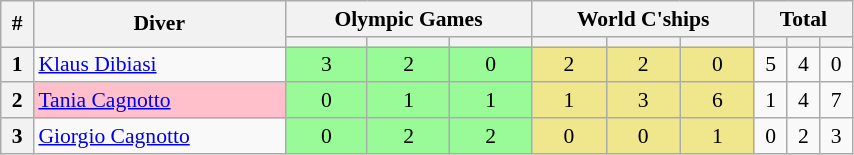<table class="wikitable" width=45% style="font-size:90%; text-align:center;">
<tr>
<th rowspan=2>#</th>
<th rowspan=2>Diver</th>
<th colspan=3>Olympic Games</th>
<th colspan=3>World C'ships</th>
<th colspan=3>Total</th>
</tr>
<tr>
<th></th>
<th></th>
<th></th>
<th></th>
<th></th>
<th></th>
<th></th>
<th></th>
<th></th>
</tr>
<tr>
<th>1</th>
<td align=left><a href='#'>Klaus Dibiasi</a></td>
<td bgcolor=PaleGreen>3</td>
<td bgcolor=PaleGreen>2</td>
<td bgcolor=PaleGreen>0</td>
<td bgcolor=Khaki>2</td>
<td bgcolor=Khaki>2</td>
<td bgcolor=Khaki>0</td>
<td>5</td>
<td>4</td>
<td>0</td>
</tr>
<tr>
<th>2</th>
<td align=left bgcolor=pink><a href='#'>Tania Cagnotto</a></td>
<td bgcolor=PaleGreen>0</td>
<td bgcolor=PaleGreen>1</td>
<td bgcolor=PaleGreen>1</td>
<td bgcolor=Khaki>1</td>
<td bgcolor=Khaki>3</td>
<td bgcolor=Khaki>6</td>
<td>1</td>
<td>4</td>
<td>7</td>
</tr>
<tr>
<th>3</th>
<td align=left><a href='#'>Giorgio Cagnotto</a></td>
<td bgcolor=PaleGreen>0</td>
<td bgcolor=PaleGreen>2</td>
<td bgcolor=PaleGreen>2</td>
<td bgcolor=Khaki>0</td>
<td bgcolor=Khaki>0</td>
<td bgcolor=Khaki>1</td>
<td>0</td>
<td>2</td>
<td>3</td>
</tr>
</table>
